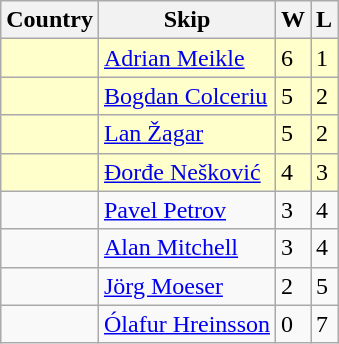<table class=wikitable>
<tr>
<th>Country</th>
<th>Skip</th>
<th>W</th>
<th>L</th>
</tr>
<tr bgcolor=#ffffcc>
<td></td>
<td><a href='#'>Adrian Meikle</a></td>
<td>6</td>
<td>1</td>
</tr>
<tr bgcolor=#ffffcc>
<td></td>
<td><a href='#'>Bogdan Colceriu</a></td>
<td>5</td>
<td>2</td>
</tr>
<tr bgcolor=#ffffcc>
<td></td>
<td><a href='#'>Lan Žagar</a></td>
<td>5</td>
<td>2</td>
</tr>
<tr bgcolor=#ffffcc>
<td></td>
<td><a href='#'>Đorđe Nešković</a></td>
<td>4</td>
<td>3</td>
</tr>
<tr>
<td></td>
<td><a href='#'>Pavel Petrov</a></td>
<td>3</td>
<td>4</td>
</tr>
<tr>
<td></td>
<td><a href='#'>Alan Mitchell</a></td>
<td>3</td>
<td>4</td>
</tr>
<tr>
<td></td>
<td><a href='#'>Jörg Moeser</a></td>
<td>2</td>
<td>5</td>
</tr>
<tr>
<td></td>
<td><a href='#'>Ólafur Hreinsson</a></td>
<td>0</td>
<td>7</td>
</tr>
</table>
